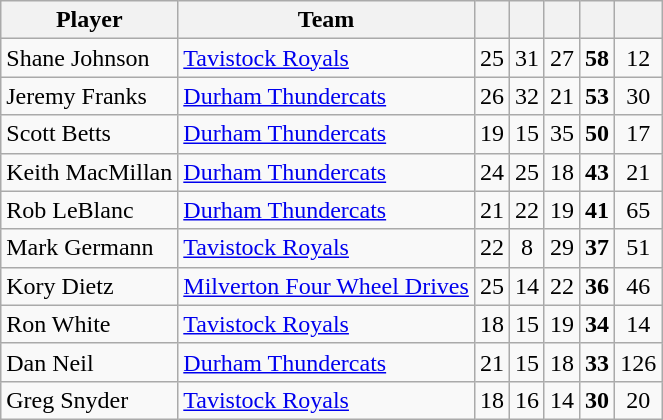<table class="wikitable" style="text-align:center">
<tr>
<th width:30%;">Player</th>
<th width:30%;">Team</th>
<th width:7.5%;"></th>
<th width:7.5%;"></th>
<th width:7.5%;"></th>
<th width:7.5%;"></th>
<th width:7.5%;"></th>
</tr>
<tr>
<td align=left>Shane Johnson</td>
<td align=left><a href='#'>Tavistock Royals</a></td>
<td>25</td>
<td>31</td>
<td>27</td>
<td><strong>58</strong></td>
<td>12</td>
</tr>
<tr>
<td align=left>Jeremy Franks</td>
<td align=left><a href='#'>Durham Thundercats</a></td>
<td>26</td>
<td>32</td>
<td>21</td>
<td><strong>53</strong></td>
<td>30</td>
</tr>
<tr>
<td align=left>Scott Betts</td>
<td align=left><a href='#'>Durham Thundercats</a></td>
<td>19</td>
<td>15</td>
<td>35</td>
<td><strong>50</strong></td>
<td>17</td>
</tr>
<tr>
<td align=left>Keith MacMillan</td>
<td align=left><a href='#'>Durham Thundercats</a></td>
<td>24</td>
<td>25</td>
<td>18</td>
<td><strong>43</strong></td>
<td>21</td>
</tr>
<tr>
<td align=left>Rob LeBlanc</td>
<td align=left><a href='#'>Durham Thundercats</a></td>
<td>21</td>
<td>22</td>
<td>19</td>
<td><strong>41</strong></td>
<td>65</td>
</tr>
<tr>
<td align=left>Mark Germann</td>
<td align=left><a href='#'>Tavistock Royals</a></td>
<td>22</td>
<td>8</td>
<td>29</td>
<td><strong>37</strong></td>
<td>51</td>
</tr>
<tr>
<td align=left>Kory Dietz</td>
<td align=left><a href='#'>Milverton Four Wheel Drives</a></td>
<td>25</td>
<td>14</td>
<td>22</td>
<td><strong>36</strong></td>
<td>46</td>
</tr>
<tr>
<td align=left>Ron White</td>
<td align=left><a href='#'>Tavistock Royals</a></td>
<td>18</td>
<td>15</td>
<td>19</td>
<td><strong>34</strong></td>
<td>14</td>
</tr>
<tr>
<td align=left>Dan Neil</td>
<td align=left><a href='#'>Durham Thundercats</a></td>
<td>21</td>
<td>15</td>
<td>18</td>
<td><strong>33</strong></td>
<td>126</td>
</tr>
<tr>
<td align=left>Greg Snyder</td>
<td align=left><a href='#'>Tavistock Royals</a></td>
<td>18</td>
<td>16</td>
<td>14</td>
<td><strong>30</strong></td>
<td>20</td>
</tr>
</table>
